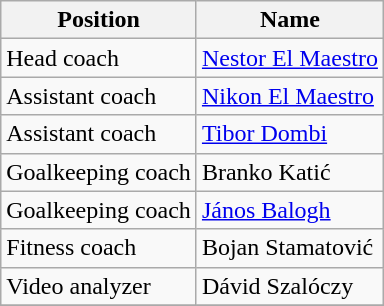<table class="wikitable">
<tr>
<th>Position</th>
<th>Name</th>
</tr>
<tr>
<td>Head coach</td>
<td> <a href='#'>Nestor El Maestro</a></td>
</tr>
<tr>
<td>Assistant coach</td>
<td> <a href='#'>Nikon El Maestro</a></td>
</tr>
<tr>
<td>Assistant coach</td>
<td> <a href='#'>Tibor Dombi</a></td>
</tr>
<tr>
<td>Goalkeeping coach</td>
<td> Branko Katić</td>
</tr>
<tr>
<td>Goalkeeping coach</td>
<td> <a href='#'>János Balogh</a></td>
</tr>
<tr>
<td>Fitness coach</td>
<td> Bojan Stamatović</td>
</tr>
<tr>
<td>Video analyzer</td>
<td> Dávid Szalóczy</td>
</tr>
<tr>
</tr>
</table>
